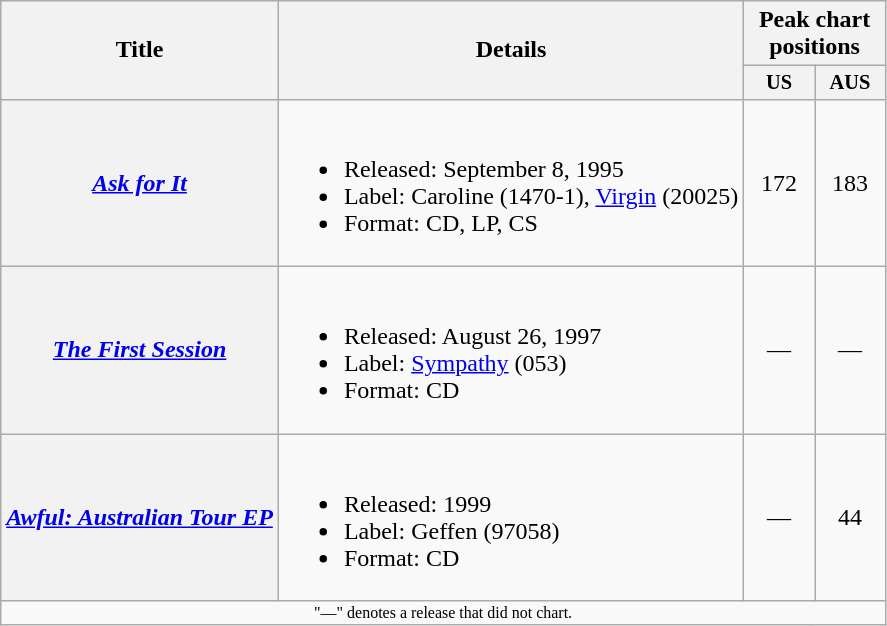<table class="wikitable plainrowheaders">
<tr>
<th rowspan="2">Title</th>
<th rowspan="2">Details</th>
<th colspan="2">Peak chart positions</th>
</tr>
<tr>
<th style="width:3em;font-size:85%">US<br></th>
<th style="width:3em;font-size:85%">AUS<br></th>
</tr>
<tr>
<th scope="row"><em><a href='#'>Ask for It</a></em></th>
<td><br><ul><li>Released: September 8, 1995</li><li>Label: Caroline (1470-1), <a href='#'>Virgin</a> (20025)</li><li>Format: CD, LP, CS</li></ul></td>
<td align="center">172</td>
<td align="center">183</td>
</tr>
<tr>
<th scope="row"><em><a href='#'>The First Session</a></em></th>
<td><br><ul><li>Released: August 26, 1997</li><li>Label: <a href='#'>Sympathy</a> (053)</li><li>Format: CD</li></ul></td>
<td align="center">—</td>
<td align="center">—</td>
</tr>
<tr>
<th scope="row"><em><a href='#'>Awful: Australian Tour EP</a></em></th>
<td><br><ul><li>Released: 1999</li><li>Label: Geffen (97058)</li><li>Format: CD</li></ul></td>
<td align="center">—</td>
<td align="center">44</td>
</tr>
<tr>
<td align="center" colspan="15" style="font-size: 8pt">"—" denotes a release that did not chart.</td>
</tr>
</table>
